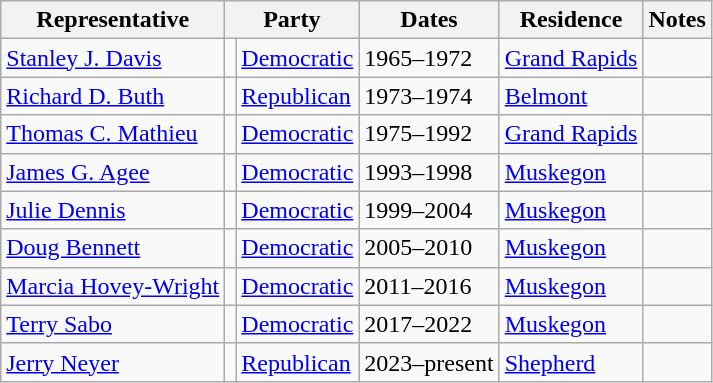<table class=wikitable>
<tr valign=bottom>
<th>Representative</th>
<th colspan="2">Party</th>
<th>Dates</th>
<th>Residence</th>
<th>Notes</th>
</tr>
<tr>
<td><a href='#'>Stanley J. Davis</a></td>
<td bgcolor=></td>
<td><a href='#'>Democratic</a></td>
<td>1965–1972</td>
<td><a href='#'>Grand Rapids</a></td>
<td></td>
</tr>
<tr>
<td><a href='#'>Richard D. Buth</a></td>
<td bgcolor=></td>
<td><a href='#'>Republican</a></td>
<td>1973–1974</td>
<td><a href='#'>Belmont</a></td>
<td></td>
</tr>
<tr>
<td><a href='#'>Thomas C. Mathieu</a></td>
<td bgcolor=></td>
<td><a href='#'>Democratic</a></td>
<td>1975–1992</td>
<td><a href='#'>Grand Rapids</a></td>
<td></td>
</tr>
<tr>
<td><a href='#'>James G. Agee</a></td>
<td bgcolor=></td>
<td><a href='#'>Democratic</a></td>
<td>1993–1998</td>
<td><a href='#'>Muskegon</a></td>
<td></td>
</tr>
<tr>
<td><a href='#'>Julie Dennis</a></td>
<td bgcolor=></td>
<td><a href='#'>Democratic</a></td>
<td>1999–2004</td>
<td><a href='#'>Muskegon</a></td>
<td></td>
</tr>
<tr>
<td><a href='#'>Doug Bennett</a></td>
<td bgcolor=></td>
<td><a href='#'>Democratic</a></td>
<td>2005–2010</td>
<td><a href='#'>Muskegon</a></td>
<td></td>
</tr>
<tr>
<td><a href='#'>Marcia Hovey-Wright</a></td>
<td bgcolor=></td>
<td><a href='#'>Democratic</a></td>
<td>2011–2016</td>
<td><a href='#'>Muskegon</a></td>
<td></td>
</tr>
<tr>
<td><a href='#'>Terry Sabo</a></td>
<td bgcolor=></td>
<td><a href='#'>Democratic</a></td>
<td>2017–2022</td>
<td><a href='#'>Muskegon</a></td>
<td></td>
</tr>
<tr>
<td><a href='#'>Jerry Neyer</a></td>
<td bgcolor=></td>
<td><a href='#'>Republican</a></td>
<td>2023–present</td>
<td><a href='#'>Shepherd</a></td>
<td></td>
</tr>
</table>
